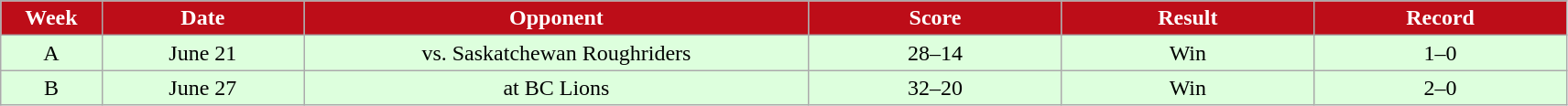<table class="wikitable sortable">
<tr>
<th style="background:#bd0d18;color:#FFFFFF;"  width="4%">Week</th>
<th style="background:#bd0d18;color:#FFFFFF;"  width="8%">Date</th>
<th style="background:#bd0d18;color:#FFFFFF;"  width="20%">Opponent</th>
<th style="background:#bd0d18;color:#FFFFFF;"  width="10%">Score</th>
<th style="background:#bd0d18;color:#FFFFFF;"  width="10%">Result</th>
<th style="background:#bd0d18;color:#FFFFFF;"  width="10%">Record</th>
</tr>
<tr align="center" bgcolor="#ddffdd">
<td>A</td>
<td>June 21</td>
<td>vs. Saskatchewan Roughriders</td>
<td>28–14</td>
<td>Win</td>
<td>1–0</td>
</tr>
<tr align="center" bgcolor="#ddffdd">
<td>B</td>
<td>June 27</td>
<td>at BC Lions</td>
<td>32–20</td>
<td>Win</td>
<td>2–0</td>
</tr>
</table>
